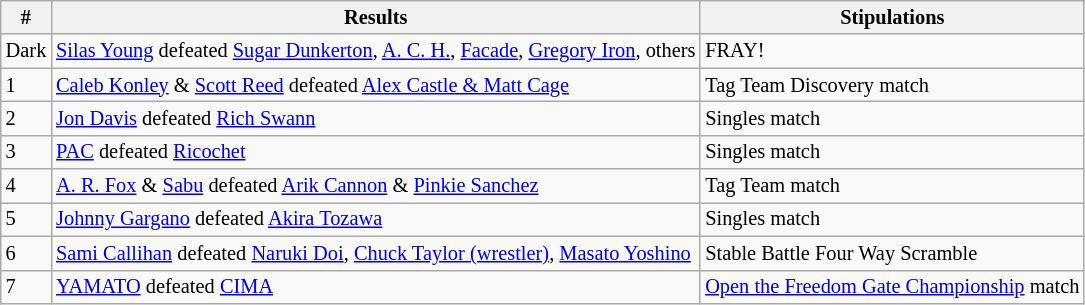<table style="font-size: 85%" class="wikitable">
<tr>
<th><strong>#</strong></th>
<th><strong>Results</strong></th>
<th><strong>Stipulations</strong><br></th>
</tr>
<tr>
<td>Dark</td>
<td><a href='#'>Silas Young</a> defeated <a href='#'>Sugar Dunkerton</a>, <a href='#'>A. C. H.</a>, <a href='#'>Facade</a>, <a href='#'>Gregory Iron</a>, others</td>
<td>FRAY!</td>
</tr>
<tr>
<td>1</td>
<td><a href='#'>Caleb Konley</a> & <a href='#'>Scott Reed</a> defeated <a href='#'>Alex Castle & Matt Cage</a></td>
<td>Tag Team Discovery match</td>
</tr>
<tr>
<td>2</td>
<td><a href='#'>Jon Davis</a> defeated <a href='#'>Rich Swann</a></td>
<td>Singles match</td>
</tr>
<tr>
<td>3</td>
<td><a href='#'>PAC</a> defeated <a href='#'>Ricochet</a></td>
<td>Singles match</td>
</tr>
<tr>
<td>4</td>
<td><a href='#'>A. R. Fox</a> & <a href='#'>Sabu</a> defeated <a href='#'>Arik Cannon</a> & <a href='#'>Pinkie Sanchez</a></td>
<td>Tag Team match</td>
</tr>
<tr>
<td>5</td>
<td><a href='#'>Johnny Gargano</a> defeated <a href='#'>Akira Tozawa</a></td>
<td>Singles match</td>
</tr>
<tr>
<td>6</td>
<td><a href='#'>Sami Callihan</a> defeated <a href='#'>Naruki Doi</a>, <a href='#'>Chuck Taylor (wrestler)</a>, <a href='#'>Masato Yoshino</a></td>
<td>Stable Battle Four Way Scramble</td>
</tr>
<tr>
<td>7</td>
<td><a href='#'>YAMATO</a> defeated <a href='#'>CIMA</a></td>
<td><a href='#'>Open the Freedom Gate Championship</a> match</td>
</tr>
</table>
